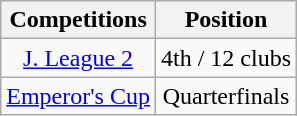<table class="wikitable" style="text-align:center;">
<tr>
<th>Competitions</th>
<th>Position</th>
</tr>
<tr>
<td><a href='#'>J. League 2</a></td>
<td>4th / 12 clubs</td>
</tr>
<tr>
<td><a href='#'>Emperor's Cup</a></td>
<td>Quarterfinals</td>
</tr>
</table>
